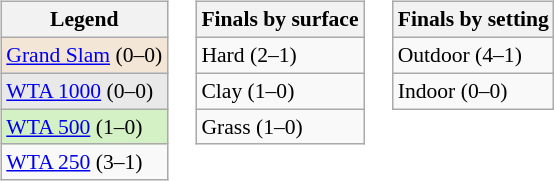<table>
<tr valign=top>
<td><br><table class="wikitable" style=font-size:90%>
<tr>
<th>Legend</th>
</tr>
<tr style=background:#f3e6d7;>
<td><a href='#'>Grand Slam</a> (0–0)</td>
</tr>
<tr style=background:#e9e9e9;>
<td><a href='#'>WTA 1000</a> (0–0)</td>
</tr>
<tr style=background:#d4f1c5;>
<td><a href='#'>WTA 500</a> (1–0)</td>
</tr>
<tr>
<td><a href='#'>WTA 250</a> (3–1)</td>
</tr>
</table>
</td>
<td><br><table class="wikitable" style=font-size:90%>
<tr>
<th>Finals by surface</th>
</tr>
<tr>
<td>Hard (2–1)</td>
</tr>
<tr>
<td>Clay (1–0)</td>
</tr>
<tr>
<td>Grass (1–0)</td>
</tr>
</table>
</td>
<td><br><table class="wikitable" style=font-size:90%>
<tr>
<th>Finals by setting</th>
</tr>
<tr>
<td>Outdoor (4–1)</td>
</tr>
<tr>
<td>Indoor (0–0)</td>
</tr>
</table>
</td>
</tr>
</table>
